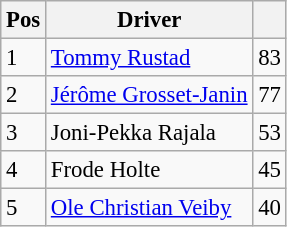<table class="wikitable" style="font-size: 95%;">
<tr>
<th>Pos</th>
<th>Driver</th>
<th></th>
</tr>
<tr>
<td>1</td>
<td> <a href='#'>Tommy Rustad</a></td>
<td align="right">83</td>
</tr>
<tr>
<td>2</td>
<td> <a href='#'>Jérôme Grosset-Janin</a></td>
<td align="right">77</td>
</tr>
<tr>
<td>3</td>
<td> Joni-Pekka Rajala</td>
<td align="right">53</td>
</tr>
<tr>
<td>4</td>
<td> Frode Holte</td>
<td align="right">45</td>
</tr>
<tr>
<td>5</td>
<td> <a href='#'>Ole Christian Veiby</a></td>
<td align="right">40</td>
</tr>
</table>
